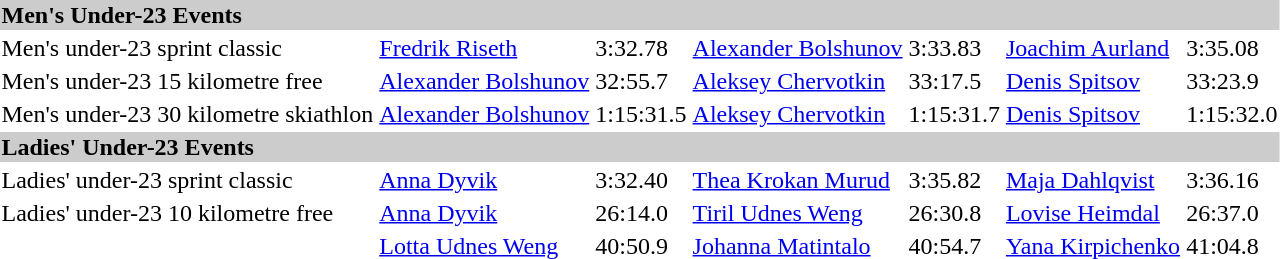<table>
<tr style="background:#ccc;">
<td colspan=7><strong>Men's Under-23 Events</strong></td>
</tr>
<tr>
<td>Men's under-23 sprint classic</td>
<td><a href='#'>Fredrik Riseth</a><br></td>
<td>3:32.78</td>
<td><a href='#'>Alexander Bolshunov</a><br></td>
<td>3:33.83</td>
<td><a href='#'>Joachim Aurland</a><br></td>
<td>3:35.08</td>
</tr>
<tr>
<td>Men's under-23 15 kilometre free</td>
<td><a href='#'>Alexander Bolshunov</a><br></td>
<td>32:55.7</td>
<td><a href='#'>Aleksey Chervotkin</a><br></td>
<td>33:17.5</td>
<td><a href='#'>Denis Spitsov</a><br></td>
<td>33:23.9</td>
</tr>
<tr>
<td>Men's under-23 30 kilometre skiathlon</td>
<td><a href='#'>Alexander Bolshunov</a><br></td>
<td>1:15:31.5</td>
<td><a href='#'>Aleksey Chervotkin</a><br></td>
<td>1:15:31.7</td>
<td><a href='#'>Denis Spitsov</a><br></td>
<td>1:15:32.0</td>
</tr>
<tr style="background:#ccc;">
<td colspan=7><strong>Ladies' Under-23 Events</strong></td>
</tr>
<tr>
<td>Ladies' under-23 sprint classic</td>
<td><a href='#'>Anna Dyvik</a><br></td>
<td>3:32.40</td>
<td><a href='#'>Thea Krokan Murud</a><br></td>
<td>3:35.82</td>
<td><a href='#'>Maja Dahlqvist</a><br></td>
<td>3:36.16</td>
</tr>
<tr>
<td>Ladies' under-23 10 kilometre free</td>
<td><a href='#'>Anna Dyvik</a><br></td>
<td>26:14.0</td>
<td><a href='#'>Tiril Udnes Weng</a><br></td>
<td>26:30.8</td>
<td><a href='#'>Lovise Heimdal</a><br></td>
<td>26:37.0</td>
</tr>
<tr>
<td></td>
<td><a href='#'>Lotta Udnes Weng</a><br></td>
<td>40:50.9</td>
<td><a href='#'>Johanna Matintalo</a><br></td>
<td>40:54.7</td>
<td><a href='#'>Yana Kirpichenko</a><br></td>
<td>41:04.8</td>
</tr>
</table>
